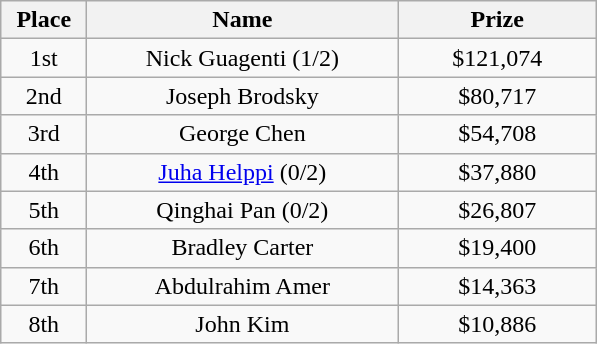<table class="wikitable">
<tr>
<th width="50">Place</th>
<th width="200">Name</th>
<th width="125">Prize</th>
</tr>
<tr>
<td align=center>1st</td>
<td align=center> Nick Guagenti (1/2)</td>
<td align=center>$121,074</td>
</tr>
<tr>
<td align=center>2nd</td>
<td align=center> Joseph Brodsky</td>
<td align=center>$80,717</td>
</tr>
<tr>
<td align=center>3rd</td>
<td align=center> George Chen</td>
<td align=center>$54,708</td>
</tr>
<tr>
<td align=center>4th</td>
<td align=center> <a href='#'>Juha Helppi</a> (0/2)</td>
<td align=center>$37,880</td>
</tr>
<tr>
<td align=center>5th</td>
<td align=center> Qinghai Pan (0/2)</td>
<td align=center>$26,807</td>
</tr>
<tr>
<td align=center>6th</td>
<td align=center> Bradley Carter</td>
<td align=center>$19,400</td>
</tr>
<tr>
<td align=center>7th</td>
<td align=center> Abdulrahim Amer</td>
<td align=center>$14,363</td>
</tr>
<tr>
<td align=center>8th</td>
<td align=center> John Kim</td>
<td align=center>$10,886</td>
</tr>
</table>
